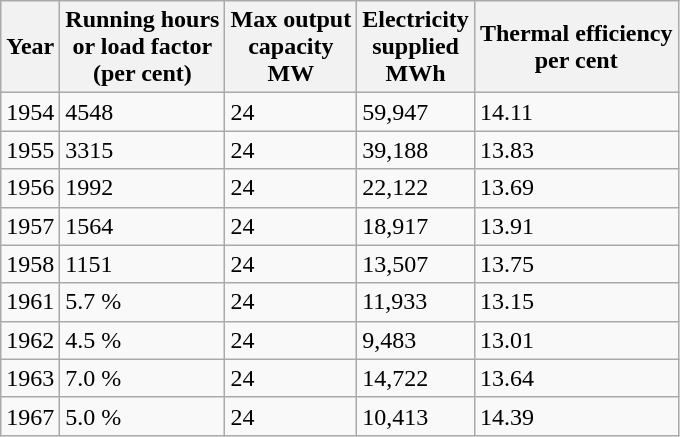<table class="wikitable">
<tr>
<th>Year</th>
<th>Running hours<br>or load factor<br>(per cent)</th>
<th>Max output<br>capacity<br>MW</th>
<th>Electricity<br>supplied<br>MWh</th>
<th>Thermal efficiency<br>per cent</th>
</tr>
<tr>
<td>1954</td>
<td>4548</td>
<td>24</td>
<td>59,947</td>
<td>14.11</td>
</tr>
<tr>
<td>1955</td>
<td>3315</td>
<td>24</td>
<td>39,188</td>
<td>13.83</td>
</tr>
<tr>
<td>1956</td>
<td>1992</td>
<td>24</td>
<td>22,122</td>
<td>13.69</td>
</tr>
<tr>
<td>1957</td>
<td>1564</td>
<td>24</td>
<td>18,917</td>
<td>13.91</td>
</tr>
<tr>
<td>1958</td>
<td>1151</td>
<td>24</td>
<td>13,507</td>
<td>13.75</td>
</tr>
<tr>
<td>1961</td>
<td>5.7 %</td>
<td>24</td>
<td>11,933</td>
<td>13.15</td>
</tr>
<tr>
<td>1962</td>
<td>4.5 %</td>
<td>24</td>
<td>9,483</td>
<td>13.01</td>
</tr>
<tr>
<td>1963</td>
<td>7.0 %</td>
<td>24</td>
<td>14,722</td>
<td>13.64</td>
</tr>
<tr>
<td>1967</td>
<td>5.0 %</td>
<td>24</td>
<td>10,413</td>
<td>14.39</td>
</tr>
</table>
